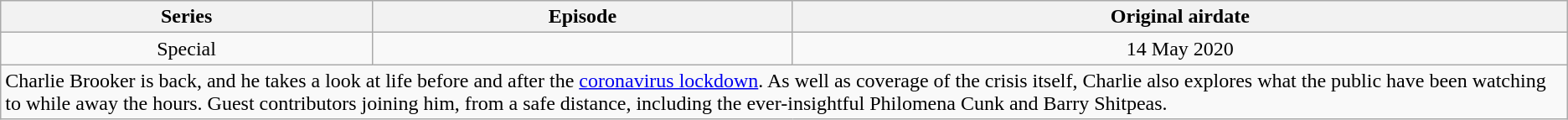<table class="wikitable" style="text-align:center">
<tr>
<th>Series</th>
<th>Episode</th>
<th>Original airdate</th>
</tr>
<tr>
<td>Special</td>
<td></td>
<td>14 May 2020</td>
</tr>
<tr>
<td colspan="3" align="left">Charlie Brooker is back, and he takes a look at life before and after the <a href='#'>coronavirus lockdown</a>. As well as coverage of the crisis itself, Charlie also explores what the public have been watching to while away the hours. Guest contributors joining him, from a safe distance, including the ever-insightful Philomena Cunk and Barry Shitpeas.</td>
</tr>
</table>
